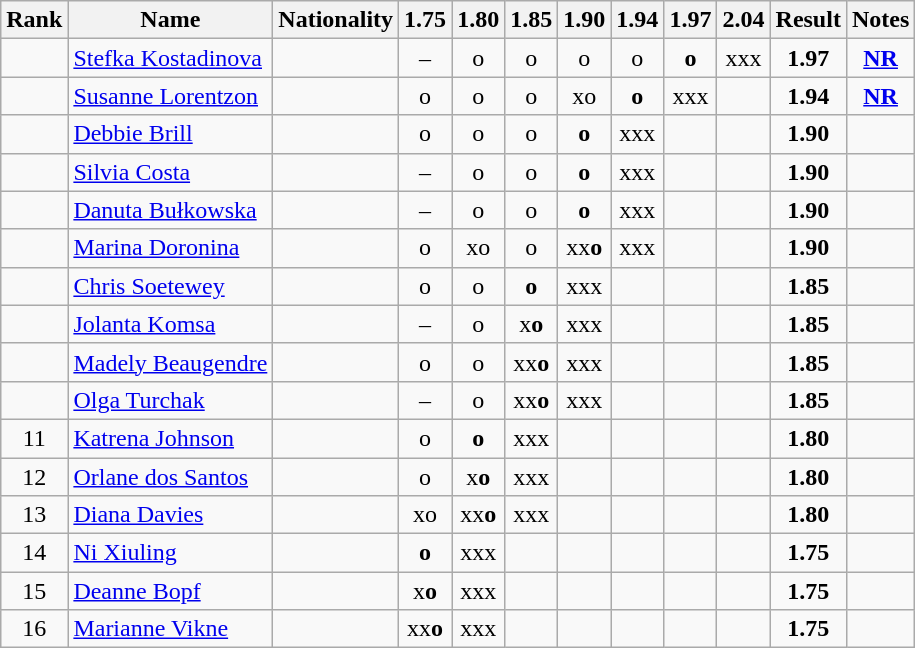<table class="wikitable sortable" style="text-align:center">
<tr>
<th>Rank</th>
<th>Name</th>
<th>Nationality</th>
<th>1.75</th>
<th>1.80</th>
<th>1.85</th>
<th>1.90</th>
<th>1.94</th>
<th>1.97</th>
<th>2.04</th>
<th>Result</th>
<th>Notes</th>
</tr>
<tr>
<td></td>
<td align="left"><a href='#'>Stefka Kostadinova</a></td>
<td align=left></td>
<td>–</td>
<td>o</td>
<td>o</td>
<td>o</td>
<td>o</td>
<td><strong>o</strong></td>
<td>xxx</td>
<td><strong>1.97</strong></td>
<td><strong><a href='#'>NR</a></strong></td>
</tr>
<tr>
<td></td>
<td align="left"><a href='#'>Susanne Lorentzon</a></td>
<td align=left></td>
<td>o</td>
<td>o</td>
<td>o</td>
<td>xo</td>
<td><strong>o</strong></td>
<td>xxx</td>
<td></td>
<td><strong>1.94</strong></td>
<td><strong><a href='#'>NR</a></strong></td>
</tr>
<tr>
<td></td>
<td align="left"><a href='#'>Debbie Brill</a></td>
<td align=left></td>
<td>o</td>
<td>o</td>
<td>o</td>
<td><strong>o</strong></td>
<td>xxx</td>
<td></td>
<td></td>
<td><strong>1.90</strong></td>
<td></td>
</tr>
<tr>
<td></td>
<td align="left"><a href='#'>Silvia Costa</a></td>
<td align=left></td>
<td>–</td>
<td>o</td>
<td>o</td>
<td><strong>o</strong></td>
<td>xxx</td>
<td></td>
<td></td>
<td><strong>1.90</strong></td>
<td></td>
</tr>
<tr>
<td></td>
<td align="left"><a href='#'>Danuta Bułkowska</a></td>
<td align=left></td>
<td>–</td>
<td>o</td>
<td>o</td>
<td><strong>o</strong></td>
<td>xxx</td>
<td></td>
<td></td>
<td><strong>1.90</strong></td>
<td></td>
</tr>
<tr>
<td></td>
<td align="left"><a href='#'>Marina Doronina</a></td>
<td align=left></td>
<td>o</td>
<td>xo</td>
<td>o</td>
<td>xx<strong>o</strong></td>
<td>xxx</td>
<td></td>
<td></td>
<td><strong>1.90</strong></td>
<td></td>
</tr>
<tr>
<td></td>
<td align="left"><a href='#'>Chris Soetewey</a></td>
<td align=left></td>
<td>o</td>
<td>o</td>
<td><strong>o</strong></td>
<td>xxx</td>
<td></td>
<td></td>
<td></td>
<td><strong>1.85</strong></td>
<td></td>
</tr>
<tr>
<td></td>
<td align="left"><a href='#'>Jolanta Komsa</a></td>
<td align=left></td>
<td>–</td>
<td>o</td>
<td>x<strong>o</strong></td>
<td>xxx</td>
<td></td>
<td></td>
<td></td>
<td><strong>1.85</strong></td>
<td></td>
</tr>
<tr>
<td></td>
<td align="left"><a href='#'>Madely Beaugendre</a></td>
<td align=left></td>
<td>o</td>
<td>o</td>
<td>xx<strong>o</strong></td>
<td>xxx</td>
<td></td>
<td></td>
<td></td>
<td><strong>1.85</strong></td>
<td></td>
</tr>
<tr>
<td></td>
<td align="left"><a href='#'>Olga Turchak</a></td>
<td align=left></td>
<td>–</td>
<td>o</td>
<td>xx<strong>o</strong></td>
<td>xxx</td>
<td></td>
<td></td>
<td></td>
<td><strong>1.85</strong></td>
<td></td>
</tr>
<tr>
<td>11</td>
<td align="left"><a href='#'>Katrena Johnson</a></td>
<td align=left></td>
<td>o</td>
<td><strong>o</strong></td>
<td>xxx</td>
<td></td>
<td></td>
<td></td>
<td></td>
<td><strong>1.80</strong></td>
<td></td>
</tr>
<tr>
<td>12</td>
<td align="left"><a href='#'>Orlane dos Santos</a></td>
<td align=left></td>
<td>o</td>
<td>x<strong>o</strong></td>
<td>xxx</td>
<td></td>
<td></td>
<td></td>
<td></td>
<td><strong>1.80</strong></td>
<td></td>
</tr>
<tr>
<td>13</td>
<td align="left"><a href='#'>Diana Davies</a></td>
<td align=left></td>
<td>xo</td>
<td>xx<strong>o</strong></td>
<td>xxx</td>
<td></td>
<td></td>
<td></td>
<td></td>
<td><strong>1.80</strong></td>
<td></td>
</tr>
<tr>
<td>14</td>
<td align="left"><a href='#'>Ni Xiuling</a></td>
<td align=left></td>
<td><strong>o</strong></td>
<td>xxx</td>
<td></td>
<td></td>
<td></td>
<td></td>
<td></td>
<td><strong>1.75</strong></td>
<td></td>
</tr>
<tr>
<td>15</td>
<td align="left"><a href='#'>Deanne Bopf</a></td>
<td align=left></td>
<td>x<strong>o</strong></td>
<td>xxx</td>
<td></td>
<td></td>
<td></td>
<td></td>
<td></td>
<td><strong>1.75</strong></td>
<td></td>
</tr>
<tr>
<td>16</td>
<td align="left"><a href='#'>Marianne Vikne</a></td>
<td align=left></td>
<td>xx<strong>o</strong></td>
<td>xxx</td>
<td></td>
<td></td>
<td></td>
<td></td>
<td></td>
<td><strong>1.75</strong></td>
<td></td>
</tr>
</table>
